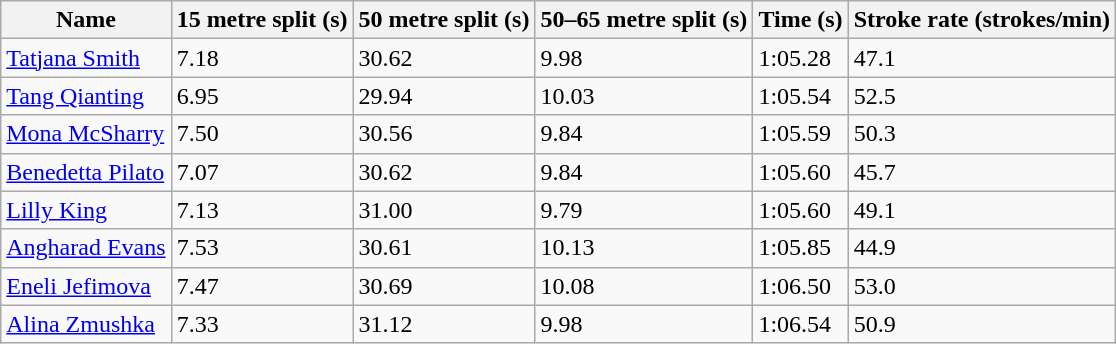<table class="wikitable sortable mw-collapsible">
<tr>
<th scope="col">Name</th>
<th scope="col">15 metre split (s)</th>
<th scope="col">50 metre split (s)</th>
<th scope="col">50–65 metre split (s)</th>
<th scope="col">Time (s)</th>
<th scope="col">Stroke rate (strokes/min)</th>
</tr>
<tr>
<td><a href='#'>Tatjana Smith</a></td>
<td>7.18</td>
<td>30.62</td>
<td>9.98</td>
<td>1:05.28</td>
<td>47.1</td>
</tr>
<tr>
<td><a href='#'>Tang Qianting</a></td>
<td>6.95</td>
<td>29.94</td>
<td>10.03</td>
<td>1:05.54</td>
<td>52.5</td>
</tr>
<tr>
<td><a href='#'>Mona McSharry</a></td>
<td>7.50</td>
<td>30.56</td>
<td>9.84</td>
<td>1:05.59</td>
<td>50.3</td>
</tr>
<tr>
<td><a href='#'>Benedetta Pilato</a></td>
<td>7.07</td>
<td>30.62</td>
<td>9.84</td>
<td>1:05.60</td>
<td>45.7</td>
</tr>
<tr>
<td><a href='#'>Lilly King</a></td>
<td>7.13</td>
<td>31.00</td>
<td>9.79</td>
<td>1:05.60</td>
<td>49.1</td>
</tr>
<tr>
<td><a href='#'>Angharad Evans</a></td>
<td>7.53</td>
<td>30.61</td>
<td>10.13</td>
<td>1:05.85</td>
<td>44.9</td>
</tr>
<tr>
<td><a href='#'>Eneli Jefimova</a></td>
<td>7.47</td>
<td>30.69</td>
<td>10.08</td>
<td>1:06.50</td>
<td>53.0</td>
</tr>
<tr>
<td><a href='#'>Alina Zmushka</a></td>
<td>7.33</td>
<td>31.12</td>
<td>9.98</td>
<td>1:06.54</td>
<td>50.9</td>
</tr>
</table>
